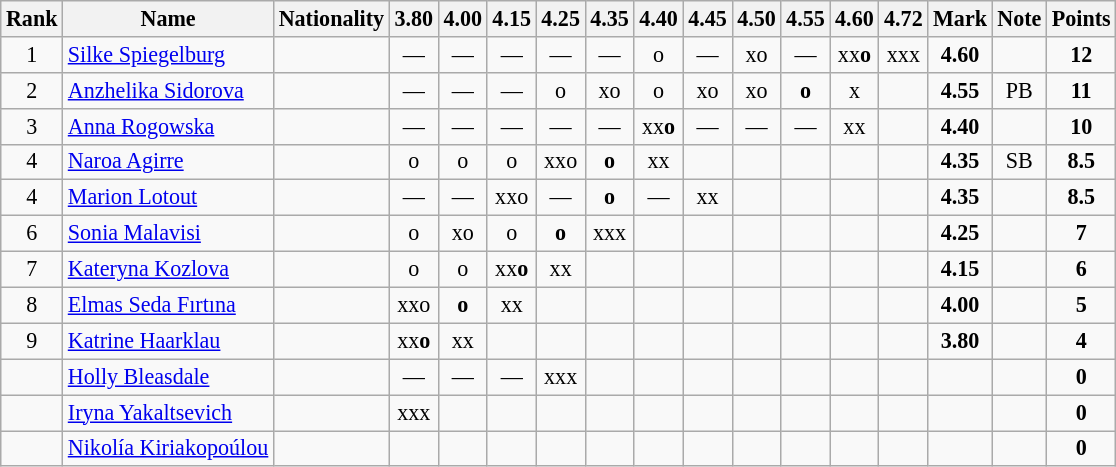<table class="wikitable sortable" style="text-align:center;font-size:92%">
<tr>
<th>Rank</th>
<th>Name</th>
<th>Nationality</th>
<th>3.80</th>
<th>4.00</th>
<th>4.15</th>
<th>4.25</th>
<th>4.35</th>
<th>4.40</th>
<th>4.45</th>
<th>4.50</th>
<th>4.55</th>
<th>4.60</th>
<th>4.72</th>
<th>Mark</th>
<th>Note</th>
<th>Points</th>
</tr>
<tr>
<td>1</td>
<td align=left><a href='#'>Silke Spiegelburg</a></td>
<td align=left></td>
<td>—</td>
<td>—</td>
<td>—</td>
<td>—</td>
<td>—</td>
<td>o</td>
<td>—</td>
<td>xo</td>
<td>—</td>
<td>xx<strong>o</strong></td>
<td>xxx</td>
<td><strong>4.60</strong></td>
<td></td>
<td><strong>12</strong></td>
</tr>
<tr>
<td>2</td>
<td align=left><a href='#'>Anzhelika Sidorova</a></td>
<td align=left></td>
<td>—</td>
<td>—</td>
<td>—</td>
<td>o</td>
<td>xo</td>
<td>o</td>
<td>xo</td>
<td>xo</td>
<td><strong>o</strong></td>
<td>x</td>
<td></td>
<td><strong>4.55</strong></td>
<td>PB</td>
<td><strong>11</strong></td>
</tr>
<tr>
<td>3</td>
<td align=left><a href='#'>Anna Rogowska</a></td>
<td align=left></td>
<td>—</td>
<td>—</td>
<td>—</td>
<td>—</td>
<td>—</td>
<td>xx<strong>o</strong></td>
<td>—</td>
<td>—</td>
<td>—</td>
<td>xx</td>
<td></td>
<td><strong>4.40</strong></td>
<td></td>
<td><strong>10</strong></td>
</tr>
<tr>
<td>4</td>
<td align=left><a href='#'>Naroa Agirre</a></td>
<td align=left></td>
<td>o</td>
<td>o</td>
<td>o</td>
<td>xxo</td>
<td><strong>o</strong></td>
<td>xx</td>
<td></td>
<td></td>
<td></td>
<td></td>
<td></td>
<td><strong>4.35</strong></td>
<td>SB</td>
<td><strong>8.5</strong></td>
</tr>
<tr>
<td>4</td>
<td align=left><a href='#'>Marion Lotout</a></td>
<td align=left></td>
<td>—</td>
<td>—</td>
<td>xxo</td>
<td>—</td>
<td><strong>o</strong></td>
<td>—</td>
<td>xx</td>
<td></td>
<td></td>
<td></td>
<td></td>
<td><strong>4.35</strong></td>
<td></td>
<td><strong>8.5</strong></td>
</tr>
<tr>
<td>6</td>
<td align=left><a href='#'>Sonia Malavisi</a></td>
<td align=left></td>
<td>o</td>
<td>xo</td>
<td>o</td>
<td><strong>o</strong></td>
<td>xxx</td>
<td></td>
<td></td>
<td></td>
<td></td>
<td></td>
<td></td>
<td><strong>4.25</strong></td>
<td></td>
<td><strong>7</strong></td>
</tr>
<tr>
<td>7</td>
<td align=left><a href='#'>Kateryna Kozlova</a></td>
<td align=left></td>
<td>o</td>
<td>o</td>
<td>xx<strong>o</strong></td>
<td>xx</td>
<td></td>
<td></td>
<td></td>
<td></td>
<td></td>
<td></td>
<td></td>
<td><strong>4.15</strong></td>
<td></td>
<td><strong>6</strong></td>
</tr>
<tr>
<td>8</td>
<td align=left><a href='#'>Elmas Seda Fırtına</a></td>
<td align=left></td>
<td>xxo</td>
<td><strong>o</strong></td>
<td>xx</td>
<td></td>
<td></td>
<td></td>
<td></td>
<td></td>
<td></td>
<td></td>
<td></td>
<td><strong>4.00</strong></td>
<td></td>
<td><strong>5</strong></td>
</tr>
<tr>
<td>9</td>
<td align=left><a href='#'>Katrine Haarklau</a></td>
<td align=left></td>
<td>xx<strong>o</strong></td>
<td>xx</td>
<td></td>
<td></td>
<td></td>
<td></td>
<td></td>
<td></td>
<td></td>
<td></td>
<td></td>
<td><strong>3.80</strong></td>
<td></td>
<td><strong>4</strong></td>
</tr>
<tr>
<td></td>
<td align=left><a href='#'>Holly Bleasdale</a></td>
<td align=left></td>
<td>—</td>
<td>—</td>
<td>—</td>
<td>xxx</td>
<td></td>
<td></td>
<td></td>
<td></td>
<td></td>
<td></td>
<td></td>
<td><strong></strong></td>
<td></td>
<td><strong>0</strong></td>
</tr>
<tr>
<td></td>
<td align=left><a href='#'>Iryna Yakaltsevich</a></td>
<td align=left></td>
<td>xxx</td>
<td></td>
<td></td>
<td></td>
<td></td>
<td></td>
<td></td>
<td></td>
<td></td>
<td></td>
<td></td>
<td><strong></strong></td>
<td></td>
<td><strong>0</strong></td>
</tr>
<tr>
<td></td>
<td align=left><a href='#'>Nikolía Kiriakopoúlou</a></td>
<td align=left></td>
<td></td>
<td></td>
<td></td>
<td></td>
<td></td>
<td></td>
<td></td>
<td></td>
<td></td>
<td></td>
<td></td>
<td><strong></strong></td>
<td></td>
<td><strong>0</strong></td>
</tr>
</table>
